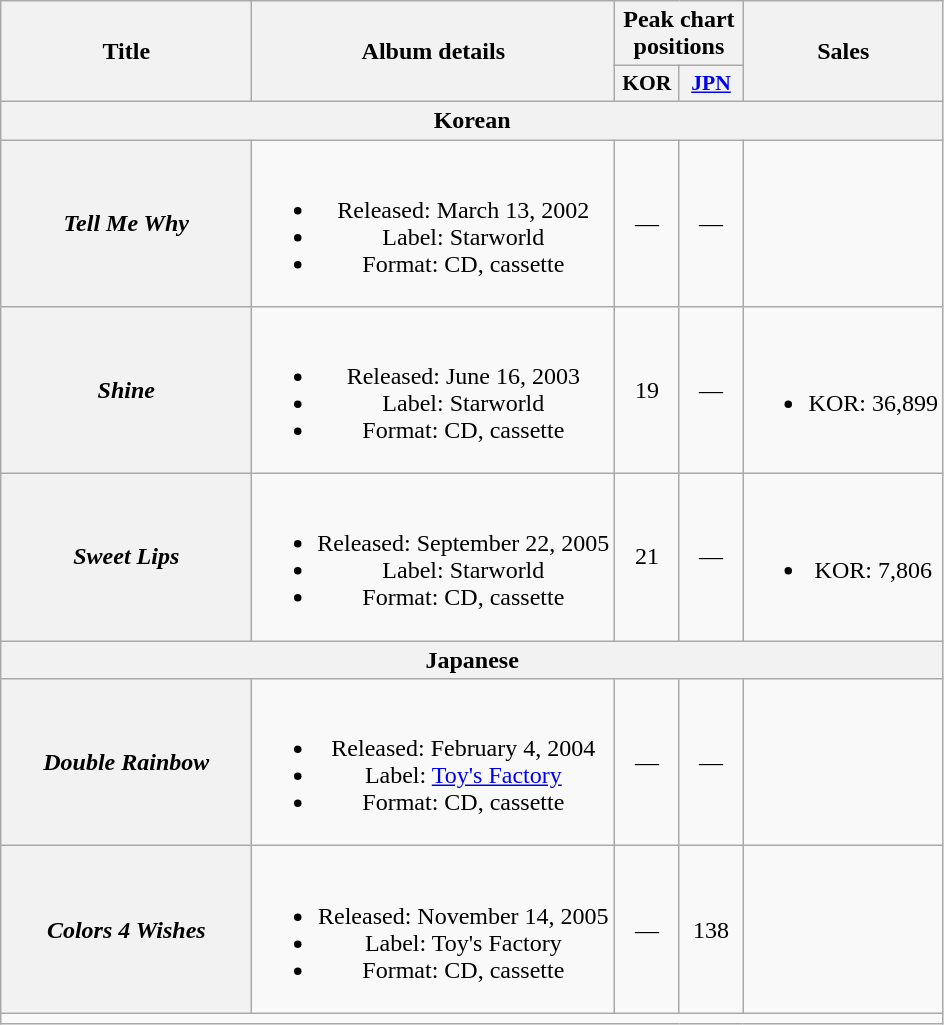<table class="wikitable plainrowheaders" style="text-align:center;">
<tr>
<th rowspan="2" scope="col" style="width:10em;">Title</th>
<th rowspan="2" scope="col">Album details</th>
<th colspan="2" scope="col">Peak chart positions</th>
<th rowspan="2" scope="col">Sales</th>
</tr>
<tr>
<th scope="col" style="width:2.5em;font-size:90%;">KOR<br></th>
<th scope="col" style="width:2.5em;font-size:90%;"><a href='#'>JPN</a><br></th>
</tr>
<tr>
<th colspan="5">Korean</th>
</tr>
<tr>
<th scope="row"><em>Tell Me Why</em></th>
<td><br><ul><li>Released: March 13, 2002</li><li>Label: Starworld</li><li>Format: CD, cassette</li></ul></td>
<td>—</td>
<td>—</td>
<td></td>
</tr>
<tr>
<th scope="row"><em>Shine</em></th>
<td><br><ul><li>Released: June 16, 2003</li><li>Label: Starworld</li><li>Format: CD, cassette</li></ul></td>
<td>19</td>
<td>—</td>
<td><br><ul><li>KOR: 36,899</li></ul></td>
</tr>
<tr>
<th scope="row"><em>Sweet Lips</em></th>
<td><br><ul><li>Released: September 22, 2005</li><li>Label: Starworld</li><li>Format: CD, cassette</li></ul></td>
<td>21</td>
<td>—</td>
<td><br><ul><li>KOR: 7,806</li></ul></td>
</tr>
<tr>
<th colspan="5">Japanese</th>
</tr>
<tr>
<th scope="row"><em>Double Rainbow</em></th>
<td><br><ul><li>Released: February 4, 2004</li><li>Label: <a href='#'>Toy's Factory</a></li><li>Format: CD, cassette</li></ul></td>
<td>—</td>
<td>—</td>
<td></td>
</tr>
<tr>
<th scope="row"><em>Colors 4 Wishes</em></th>
<td><br><ul><li>Released: November 14, 2005</li><li>Label: Toy's Factory</li><li>Format: CD, cassette</li></ul></td>
<td>—</td>
<td>138</td>
<td></td>
</tr>
<tr>
<td colspan="5"></td>
</tr>
</table>
